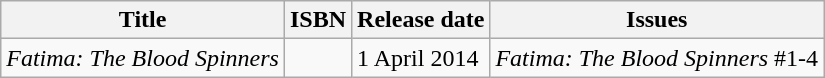<table class="wikitable">
<tr>
<th>Title</th>
<th>ISBN</th>
<th>Release date</th>
<th>Issues</th>
</tr>
<tr>
<td><em>Fatima: The Blood Spinners</em></td>
<td></td>
<td>1 April 2014</td>
<td><em>Fatima: The Blood Spinners</em> #1-4</td>
</tr>
</table>
